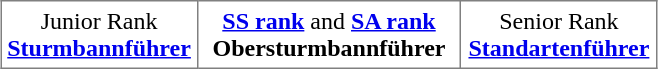<table class="toccolours" border="1" cellpadding="4" cellspacing="0" style="border-collapse: collapse; margin: 0.5em auto; clear: both;">
<tr>
<td width="30%" align="center">Junior Rank<br><strong><a href='#'>Sturmbannführer</a></strong></td>
<td width="40%" align="center"><strong><a href='#'>SS rank</a></strong> and <strong><a href='#'>SA rank</a></strong><br><strong>Obersturmbannführer</strong></td>
<td width="30%" align="center">Senior Rank<br><strong><a href='#'>Standartenführer</a></strong></td>
</tr>
</table>
